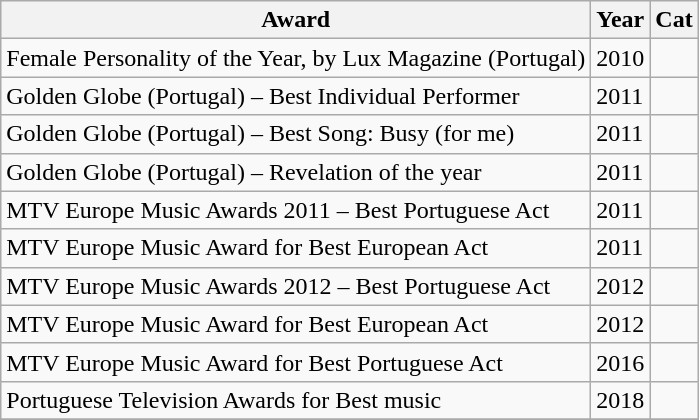<table class="wikitable">
<tr>
<th>Award</th>
<th>Year</th>
<th>Cat</th>
</tr>
<tr>
<td>Female Personality of the Year, by Lux Magazine (Portugal)</td>
<td>2010</td>
<td></td>
</tr>
<tr>
<td>Golden Globe (Portugal) – Best Individual Performer</td>
<td>2011</td>
<td></td>
</tr>
<tr>
<td>Golden Globe (Portugal) – Best Song: Busy (for me)</td>
<td>2011</td>
<td></td>
</tr>
<tr>
<td>Golden Globe (Portugal) – Revelation of the year</td>
<td>2011</td>
<td></td>
</tr>
<tr>
<td>MTV Europe Music Awards 2011 – Best Portuguese Act</td>
<td>2011</td>
<td></td>
</tr>
<tr>
<td>MTV Europe Music Award for Best European Act</td>
<td>2011</td>
<td></td>
</tr>
<tr>
<td>MTV Europe Music Awards 2012 – Best Portuguese Act</td>
<td>2012</td>
<td></td>
</tr>
<tr>
<td>MTV Europe Music Award for Best European Act</td>
<td>2012</td>
<td></td>
</tr>
<tr>
<td>MTV Europe Music Award for Best Portuguese Act</td>
<td>2016</td>
<td></td>
</tr>
<tr>
<td>Portuguese Television Awards for Best music</td>
<td>2018</td>
<td></td>
</tr>
<tr>
</tr>
</table>
